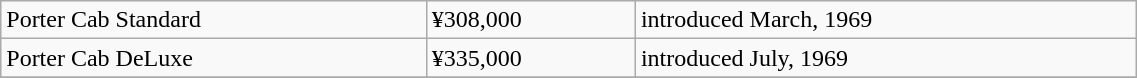<table class="wikitable" width="60%">
<tr>
<td>Porter Cab Standard</td>
<td>¥308,000</td>
<td>introduced March, 1969</td>
</tr>
<tr>
<td>Porter Cab DeLuxe</td>
<td>¥335,000</td>
<td>introduced July, 1969</td>
</tr>
<tr>
</tr>
</table>
